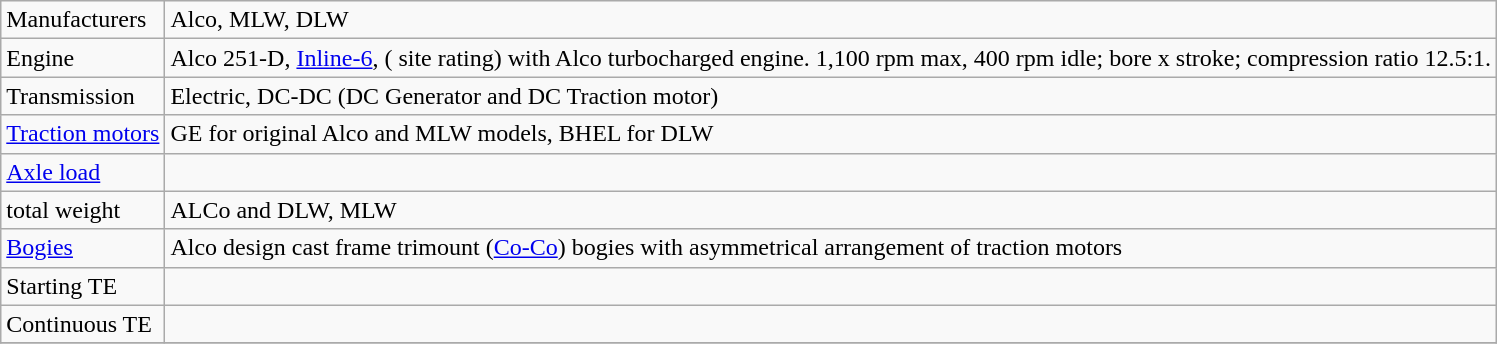<table class="wikitable">
<tr>
<td>Manufacturers</td>
<td>Alco, MLW, DLW</td>
</tr>
<tr>
<td>Engine</td>
<td>Alco 251-D,  <a href='#'>Inline-6</a>,  ( site rating) with Alco turbocharged engine. 1,100 rpm max, 400 rpm idle;  bore x stroke; compression ratio 12.5:1.</td>
</tr>
<tr>
<td>Transmission</td>
<td>Electric, DC-DC (DC Generator and DC Traction motor)</td>
</tr>
<tr>
<td><a href='#'>Traction motors</a></td>
<td>GE for original Alco and MLW models, BHEL for DLW</td>
</tr>
<tr>
<td><a href='#'>Axle load</a></td>
<td></td>
</tr>
<tr>
<td>total weight</td>
<td> ALCo and DLW,  MLW</td>
</tr>
<tr>
<td><a href='#'>Bogies</a></td>
<td>Alco design cast frame trimount (<a href='#'>Co-Co</a>) bogies with asymmetrical arrangement of traction motors</td>
</tr>
<tr>
<td>Starting TE</td>
<td></td>
</tr>
<tr>
<td>Continuous TE</td>
<td></td>
</tr>
<tr>
</tr>
</table>
